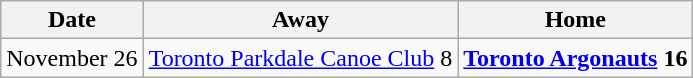<table class="wikitable">
<tr>
<th>Date</th>
<th>Away</th>
<th>Home</th>
</tr>
<tr>
<td>November 26</td>
<td><a href='#'>Toronto Parkdale Canoe Club</a> 8</td>
<td><strong><a href='#'>Toronto Argonauts</a> 16</strong></td>
</tr>
</table>
